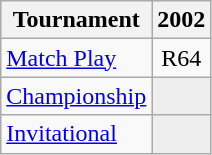<table class="wikitable" style="text-align:center;">
<tr>
<th>Tournament</th>
<th>2002</th>
</tr>
<tr>
<td align="left"><a href='#'>Match Play</a></td>
<td>R64</td>
</tr>
<tr>
<td align="left"><a href='#'>Championship</a></td>
<td style="background:#eeeeee;"></td>
</tr>
<tr>
<td align="left"><a href='#'>Invitational</a></td>
<td style="background:#eeeeee;"></td>
</tr>
</table>
